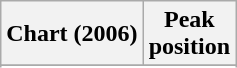<table class="wikitable sortable plainrowheaders" style="text-align:center;">
<tr>
<th scope="col">Chart (2006)</th>
<th scope="col">Peak<br>position</th>
</tr>
<tr>
</tr>
<tr>
</tr>
<tr>
</tr>
<tr>
</tr>
</table>
